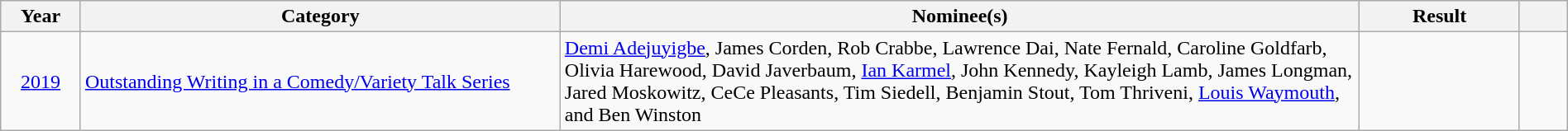<table class="wikitable plainrowheaders" style="width:100%;">
<tr>
<th scope="col" style="width:5%;">Year</th>
<th scope="col" style="width:30%;">Category</th>
<th scope="col" style="width:50%;">Nominee(s)</th>
<th scope="col" style="width:10%;">Result</th>
<th scope="col" style="width:3%;"></th>
</tr>
<tr>
<td align="center"><a href='#'>2019</a></td>
<td><a href='#'>Outstanding Writing in a Comedy/Variety Talk Series</a></td>
<td><a href='#'>Demi Adejuyigbe</a>, James Corden, Rob Crabbe, Lawrence Dai, Nate Fernald, Caroline Goldfarb, Olivia Harewood, David Javerbaum, <a href='#'>Ian Karmel</a>, John Kennedy, Kayleigh Lamb, James Longman, Jared Moskowitz, CeCe Pleasants, Tim Siedell, Benjamin Stout, Tom Thriveni, <a href='#'>Louis Waymouth</a>, and Ben Winston</td>
<td></td>
<td></td>
</tr>
</table>
